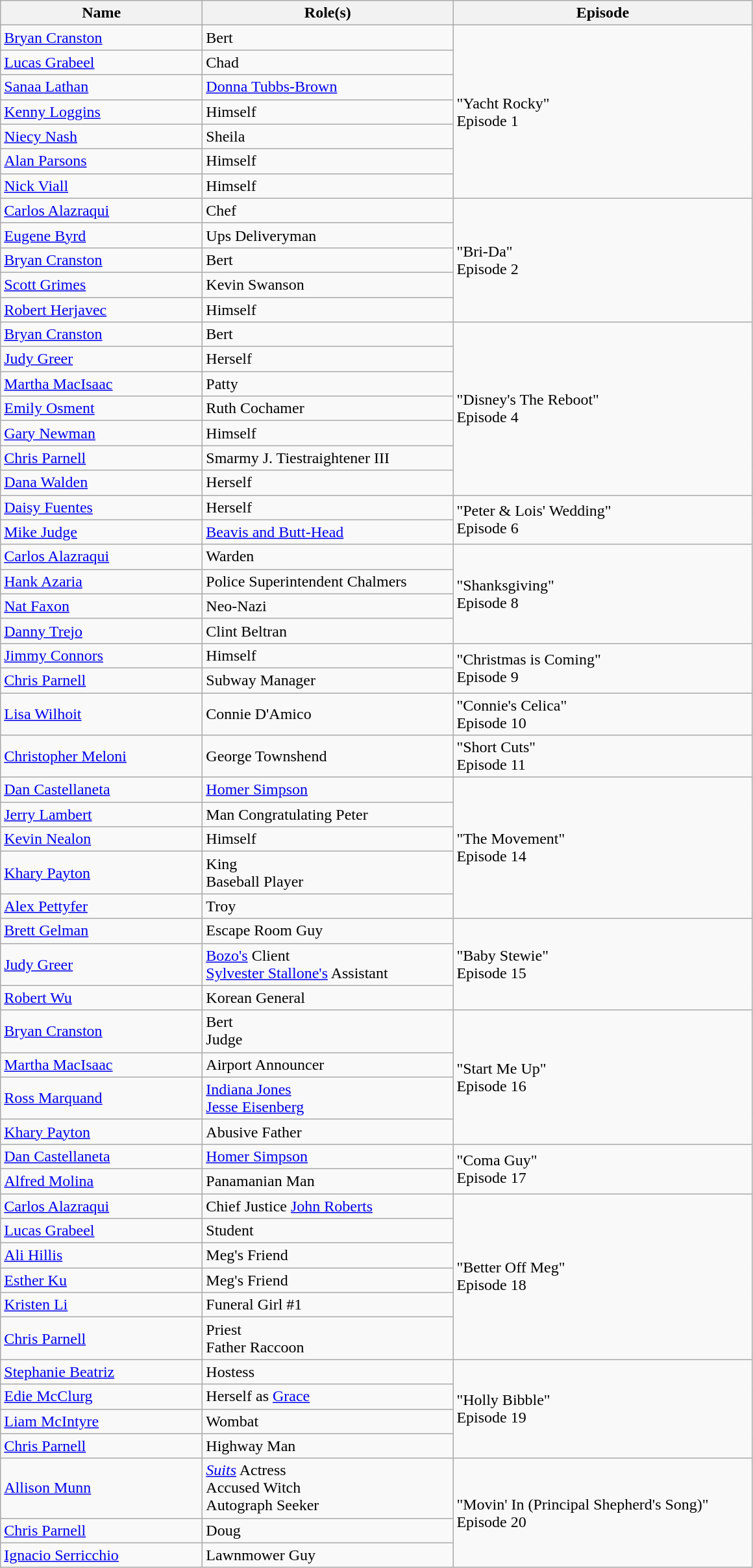<table class="wikitable">
<tr>
<th scope="col" style="width: 200px;">Name</th>
<th scope="col" style="width: 250px;">Role(s)</th>
<th scope="col" style="width: 300px;">Episode</th>
</tr>
<tr>
<td><a href='#'>Bryan Cranston</a></td>
<td>Bert</td>
<td rowspan="7">"Yacht Rocky"<br>Episode 1</td>
</tr>
<tr>
<td><a href='#'>Lucas Grabeel</a></td>
<td>Chad</td>
</tr>
<tr>
<td><a href='#'>Sanaa Lathan</a></td>
<td><a href='#'>Donna Tubbs-Brown</a></td>
</tr>
<tr>
<td><a href='#'>Kenny Loggins</a></td>
<td>Himself</td>
</tr>
<tr>
<td><a href='#'>Niecy Nash</a></td>
<td>Sheila</td>
</tr>
<tr>
<td><a href='#'>Alan Parsons</a></td>
<td>Himself</td>
</tr>
<tr>
<td><a href='#'>Nick Viall</a></td>
<td>Himself</td>
</tr>
<tr>
<td><a href='#'>Carlos Alazraqui</a></td>
<td>Chef</td>
<td rowspan="5">"Bri-Da"<br>Episode 2</td>
</tr>
<tr>
<td><a href='#'>Eugene Byrd</a></td>
<td>Ups Deliveryman</td>
</tr>
<tr>
<td><a href='#'>Bryan Cranston</a></td>
<td>Bert</td>
</tr>
<tr>
<td><a href='#'>Scott Grimes</a></td>
<td>Kevin Swanson</td>
</tr>
<tr>
<td><a href='#'>Robert Herjavec</a></td>
<td>Himself</td>
</tr>
<tr>
<td><a href='#'>Bryan Cranston</a></td>
<td>Bert</td>
<td rowspan="7">"Disney's The Reboot"<br>Episode 4</td>
</tr>
<tr>
<td><a href='#'>Judy Greer</a></td>
<td>Herself</td>
</tr>
<tr>
<td><a href='#'>Martha MacIsaac</a></td>
<td>Patty</td>
</tr>
<tr>
<td><a href='#'>Emily Osment</a></td>
<td>Ruth Cochamer</td>
</tr>
<tr>
<td><a href='#'>Gary Newman</a></td>
<td>Himself</td>
</tr>
<tr>
<td><a href='#'>Chris Parnell</a></td>
<td>Smarmy J. Tiestraightener III</td>
</tr>
<tr>
<td><a href='#'>Dana Walden</a></td>
<td>Herself</td>
</tr>
<tr>
<td><a href='#'>Daisy Fuentes</a></td>
<td>Herself</td>
<td rowspan="2">"Peter & Lois' Wedding"<br>Episode 6</td>
</tr>
<tr>
<td><a href='#'>Mike Judge</a></td>
<td><a href='#'>Beavis and Butt-Head</a></td>
</tr>
<tr>
<td><a href='#'>Carlos Alazraqui</a></td>
<td>Warden</td>
<td rowspan="4">"Shanksgiving"<br>Episode 8</td>
</tr>
<tr>
<td><a href='#'>Hank Azaria</a></td>
<td>Police Superintendent Chalmers</td>
</tr>
<tr>
<td><a href='#'>Nat Faxon</a></td>
<td>Neo-Nazi</td>
</tr>
<tr>
<td><a href='#'>Danny Trejo</a></td>
<td>Clint Beltran</td>
</tr>
<tr>
<td><a href='#'>Jimmy Connors</a></td>
<td>Himself</td>
<td rowspan="2">"Christmas is Coming"<br>Episode 9</td>
</tr>
<tr>
<td><a href='#'>Chris Parnell</a></td>
<td>Subway Manager</td>
</tr>
<tr>
<td><a href='#'>Lisa Wilhoit</a></td>
<td>Connie D'Amico</td>
<td rowspan="1">"Connie's Celica"<br>Episode 10</td>
</tr>
<tr>
<td><a href='#'>Christopher Meloni</a></td>
<td>George Townshend</td>
<td rowspan="1">"Short Cuts"<br>Episode 11</td>
</tr>
<tr>
<td><a href='#'>Dan Castellaneta</a></td>
<td><a href='#'>Homer Simpson</a></td>
<td rowspan="5">"The Movement"<br>Episode 14</td>
</tr>
<tr>
<td><a href='#'>Jerry Lambert</a></td>
<td>Man Congratulating Peter</td>
</tr>
<tr>
<td><a href='#'>Kevin Nealon</a></td>
<td>Himself</td>
</tr>
<tr>
<td><a href='#'>Khary Payton</a></td>
<td>King<br>Baseball Player</td>
</tr>
<tr>
<td><a href='#'>Alex Pettyfer</a></td>
<td>Troy</td>
</tr>
<tr>
<td><a href='#'>Brett Gelman</a></td>
<td>Escape Room Guy</td>
<td rowspan="3">"Baby Stewie"<br>Episode 15</td>
</tr>
<tr>
<td><a href='#'>Judy Greer</a></td>
<td><a href='#'>Bozo's</a> Client<br><a href='#'>Sylvester Stallone's</a> Assistant</td>
</tr>
<tr>
<td><a href='#'>Robert Wu</a></td>
<td>Korean General</td>
</tr>
<tr>
<td><a href='#'>Bryan Cranston</a></td>
<td>Bert<br>Judge</td>
<td rowspan="4">"Start Me Up"<br>Episode 16</td>
</tr>
<tr>
<td><a href='#'>Martha MacIsaac</a></td>
<td>Airport Announcer</td>
</tr>
<tr>
<td><a href='#'>Ross Marquand</a></td>
<td><a href='#'>Indiana Jones</a><br><a href='#'>Jesse Eisenberg</a></td>
</tr>
<tr>
<td><a href='#'>Khary Payton</a></td>
<td>Abusive Father</td>
</tr>
<tr>
<td><a href='#'>Dan Castellaneta</a></td>
<td><a href='#'>Homer Simpson</a></td>
<td rowspan="2">"Coma Guy"<br>Episode 17</td>
</tr>
<tr>
<td><a href='#'>Alfred Molina</a></td>
<td>Panamanian Man</td>
</tr>
<tr>
<td><a href='#'>Carlos Alazraqui</a></td>
<td>Chief Justice <a href='#'>John Roberts</a></td>
<td rowspan="6">"Better Off Meg"<br>Episode 18</td>
</tr>
<tr>
<td><a href='#'>Lucas Grabeel</a></td>
<td>Student</td>
</tr>
<tr>
<td><a href='#'>Ali Hillis</a></td>
<td>Meg's Friend</td>
</tr>
<tr>
<td><a href='#'>Esther Ku</a></td>
<td>Meg's Friend</td>
</tr>
<tr>
<td><a href='#'>Kristen Li</a></td>
<td>Funeral Girl #1</td>
</tr>
<tr>
<td><a href='#'>Chris Parnell</a></td>
<td>Priest<br>Father Raccoon</td>
</tr>
<tr>
<td><a href='#'>Stephanie Beatriz</a></td>
<td>Hostess</td>
<td rowspan="4">"Holly Bibble"<br>Episode 19</td>
</tr>
<tr>
<td><a href='#'>Edie McClurg</a></td>
<td>Herself as <a href='#'>Grace</a></td>
</tr>
<tr>
<td><a href='#'>Liam McIntyre</a></td>
<td>Wombat</td>
</tr>
<tr>
<td><a href='#'>Chris Parnell</a></td>
<td>Highway Man</td>
</tr>
<tr>
<td><a href='#'>Allison Munn</a></td>
<td><em><a href='#'>Suits</a></em> Actress<br>Accused Witch<br>Autograph Seeker</td>
<td rowspan="3">"Movin' In (Principal Shepherd's Song)"<br>Episode 20</td>
</tr>
<tr>
<td><a href='#'>Chris Parnell</a></td>
<td>Doug</td>
</tr>
<tr>
<td><a href='#'>Ignacio Serricchio</a></td>
<td>Lawnmower Guy</td>
</tr>
</table>
